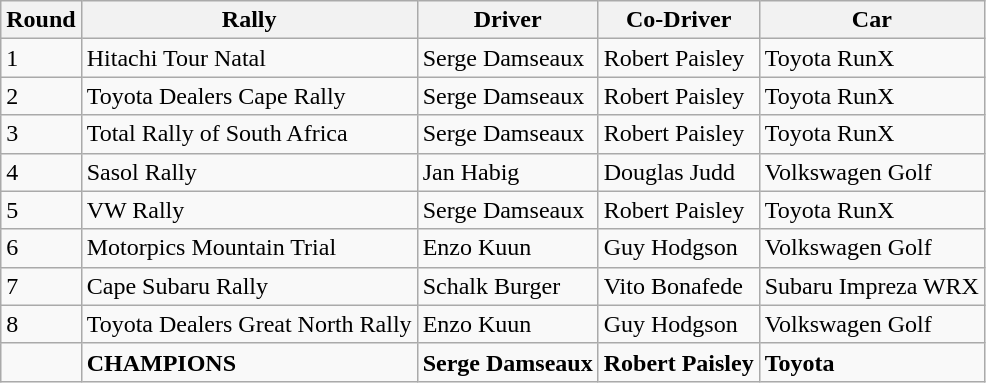<table class="wikitable">
<tr>
<th>Round</th>
<th>Rally</th>
<th>Driver</th>
<th>Co-Driver</th>
<th>Car</th>
</tr>
<tr>
<td>1</td>
<td>Hitachi Tour Natal</td>
<td>Serge Damseaux</td>
<td>Robert Paisley</td>
<td>Toyota RunX</td>
</tr>
<tr>
<td>2</td>
<td>Toyota Dealers Cape Rally</td>
<td>Serge Damseaux</td>
<td>Robert Paisley</td>
<td>Toyota RunX</td>
</tr>
<tr>
<td>3</td>
<td>Total Rally of South Africa</td>
<td>Serge Damseaux</td>
<td>Robert Paisley</td>
<td>Toyota RunX</td>
</tr>
<tr>
<td>4</td>
<td>Sasol Rally</td>
<td>Jan Habig</td>
<td>Douglas Judd</td>
<td>Volkswagen Golf</td>
</tr>
<tr>
<td>5</td>
<td>VW Rally</td>
<td>Serge Damseaux</td>
<td>Robert Paisley</td>
<td>Toyota RunX</td>
</tr>
<tr>
<td>6</td>
<td>Motorpics Mountain Trial</td>
<td>Enzo Kuun</td>
<td>Guy Hodgson</td>
<td>Volkswagen Golf</td>
</tr>
<tr>
<td>7</td>
<td>Cape Subaru Rally</td>
<td>Schalk Burger</td>
<td>Vito Bonafede</td>
<td>Subaru Impreza WRX</td>
</tr>
<tr>
<td>8</td>
<td>Toyota Dealers Great North Rally</td>
<td>Enzo Kuun</td>
<td>Guy Hodgson</td>
<td>Volkswagen Golf</td>
</tr>
<tr>
<td></td>
<td><strong>CHAMPIONS</strong></td>
<td><strong>Serge Damseaux</strong></td>
<td><strong>Robert Paisley</strong></td>
<td><strong>Toyota</strong></td>
</tr>
</table>
